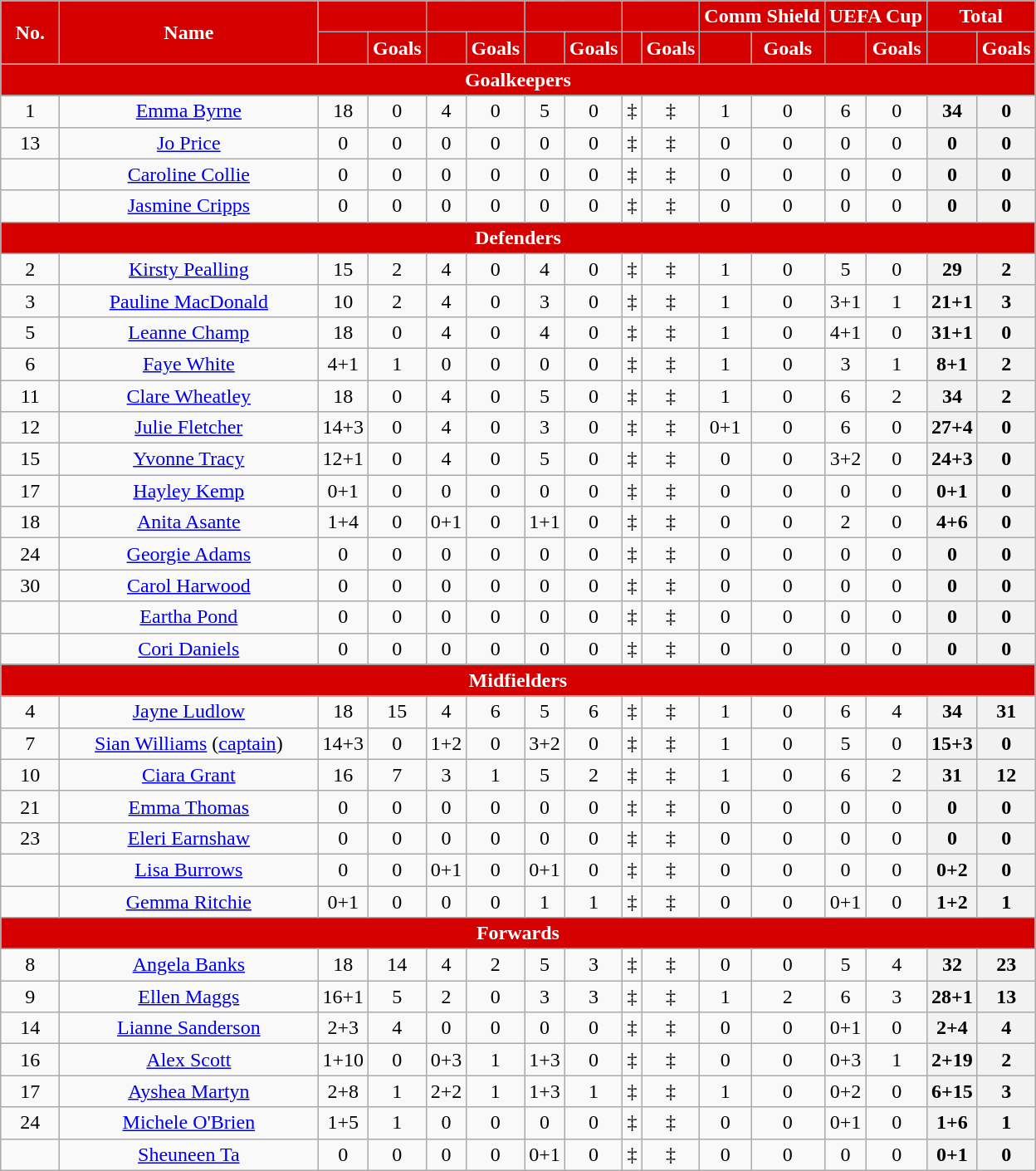<table class="wikitable" style="text-align:center; font-size:100%; ">
<tr>
<th rowspan="2" style="background:#d50000; color:white; text-align:center; width:40px">No.</th>
<th rowspan="2" style="background:#d50000; color:white; text-align:center;width:200px">Name</th>
<th colspan="2" style="background:#d50000; color:white; text-align:center;"></th>
<th colspan="2" style="background:#d50000; color:white; text-align:center;"></th>
<th colspan="2" style="background:#d50000; color:white; text-align:center;"></th>
<th colspan="2" style="background:#d50000; color:white; text-align:center;"></th>
<th colspan="2" style="background:#d50000; color:white; text-align:center;">Comm Shield</th>
<th colspan="2" style="background:#d50000; color:white; text-align:center;">UEFA Cup</th>
<th colspan="2" style="background:#d50000; color:white; text-align:center;">Total</th>
</tr>
<tr>
<th style="background:#d50000; color:white; text-align:center;width=50px"></th>
<th style="background:#d50000; color:white; text-align:center;width=50px">Goals</th>
<th style="background:#d50000; color:white; text-align:center;width=50px"></th>
<th style="background:#d50000; color:white; text-align:center;width=50px">Goals</th>
<th style="background:#d50000; color:white; text-align:center;width=50px"></th>
<th style="background:#d50000; color:white; text-align:center;width=50px">Goals</th>
<th style="background:#d50000; color:white; text-align:center;width=50px"></th>
<th style="background:#d50000; color:white; text-align:center;width=50px">Goals</th>
<th style="background:#d50000; color:white; text-align:center;width=50px"></th>
<th style="background:#d50000; color:white; text-align:center;width=50px">Goals</th>
<th style="background:#d50000; color:white; text-align:center;width=50px"></th>
<th style="background:#d50000; color:white; text-align:center;width=50px">Goals</th>
<th style="background:#d50000; color:white; text-align:center;width=50px"></th>
<th style="background:#d50000; color:white; text-align:center;width=50px">Goals</th>
</tr>
<tr>
<th colspan="16" style="background:#d50000; color:white; text-align:center">Goalkeepers</th>
</tr>
<tr>
<td>1</td>
<td> <a href='#'>Emma Byrne</a></td>
<td>18</td>
<td>0</td>
<td>4</td>
<td>0</td>
<td>5</td>
<td>0</td>
<td>‡</td>
<td>‡</td>
<td>1</td>
<td>0</td>
<td>6</td>
<td>0</td>
<th>34</th>
<th>0</th>
</tr>
<tr>
<td>13</td>
<td> <a href='#'>Jo Price</a></td>
<td>0</td>
<td>0</td>
<td>0</td>
<td>0</td>
<td>0</td>
<td>0</td>
<td>‡</td>
<td>‡</td>
<td>0</td>
<td>0</td>
<td>0</td>
<td>0</td>
<th>0</th>
<th>0</th>
</tr>
<tr>
<td></td>
<td> <a href='#'>Caroline Collie</a></td>
<td>0</td>
<td>0</td>
<td>0</td>
<td>0</td>
<td>0</td>
<td>0</td>
<td>‡</td>
<td>‡</td>
<td>0</td>
<td>0</td>
<td>0</td>
<td>0</td>
<th>0</th>
<th>0</th>
</tr>
<tr>
<td></td>
<td> <a href='#'>Jasmine Cripps</a></td>
<td>0</td>
<td>0</td>
<td>0</td>
<td>0</td>
<td>0</td>
<td>0</td>
<td>‡</td>
<td>‡</td>
<td>0</td>
<td>0</td>
<td>0</td>
<td>0</td>
<th>0</th>
<th>0</th>
</tr>
<tr>
<th colspan="16" style="background:#d50000; color:white; text-align:center">Defenders</th>
</tr>
<tr>
<td>2</td>
<td> <a href='#'>Kirsty Pealling</a></td>
<td>15</td>
<td>2</td>
<td>4</td>
<td>0</td>
<td>4</td>
<td>0</td>
<td>‡</td>
<td>‡</td>
<td>1</td>
<td>0</td>
<td>5</td>
<td>0</td>
<th>29</th>
<th>2</th>
</tr>
<tr>
<td>3</td>
<td> <a href='#'>Pauline MacDonald</a></td>
<td>10</td>
<td>2</td>
<td>4</td>
<td>0</td>
<td>3</td>
<td>0</td>
<td>‡</td>
<td>‡</td>
<td>1</td>
<td>0</td>
<td>3+1</td>
<td>1</td>
<th>21+1</th>
<th>3</th>
</tr>
<tr>
<td>5</td>
<td> <a href='#'>Leanne Champ</a></td>
<td>18</td>
<td>0</td>
<td>4</td>
<td>0</td>
<td>4</td>
<td>0</td>
<td>‡</td>
<td>‡</td>
<td>1</td>
<td>0</td>
<td>4+1</td>
<td>0</td>
<th>31+1</th>
<th>0</th>
</tr>
<tr>
<td>6</td>
<td> <a href='#'>Faye White</a></td>
<td>4+1</td>
<td>1</td>
<td>0</td>
<td>0</td>
<td>0</td>
<td>0</td>
<td>‡</td>
<td>‡</td>
<td>1</td>
<td>0</td>
<td>3</td>
<td>1</td>
<th>8+1</th>
<th>2</th>
</tr>
<tr>
<td>11</td>
<td> <a href='#'>Clare Wheatley</a></td>
<td>18</td>
<td>0</td>
<td>4</td>
<td>0</td>
<td>5</td>
<td>0</td>
<td>‡</td>
<td>‡</td>
<td>1</td>
<td>0</td>
<td>6</td>
<td>2</td>
<th>34</th>
<th>2</th>
</tr>
<tr>
<td>12</td>
<td> <a href='#'>Julie Fletcher</a></td>
<td>14+3</td>
<td>0</td>
<td>4</td>
<td>0</td>
<td>3</td>
<td>0</td>
<td>‡</td>
<td>‡</td>
<td>0+1</td>
<td>0</td>
<td>6</td>
<td>0</td>
<th>27+4</th>
<th>0</th>
</tr>
<tr>
<td>15</td>
<td> <a href='#'>Yvonne Tracy</a></td>
<td>12+1</td>
<td>0</td>
<td>4</td>
<td>0</td>
<td>5</td>
<td>0</td>
<td>‡</td>
<td>‡</td>
<td>0</td>
<td>0</td>
<td>3+2</td>
<td>0</td>
<th>24+3</th>
<th>0</th>
</tr>
<tr>
<td>17</td>
<td> <a href='#'>Hayley Kemp</a></td>
<td>0+1</td>
<td>0</td>
<td>0</td>
<td>0</td>
<td>0</td>
<td>0</td>
<td>‡</td>
<td>‡</td>
<td>0</td>
<td>0</td>
<td>0</td>
<td>0</td>
<th>0+1</th>
<th>0</th>
</tr>
<tr>
<td>18</td>
<td> <a href='#'>Anita Asante</a></td>
<td>1+4</td>
<td>0</td>
<td>0+1</td>
<td>0</td>
<td>1+1</td>
<td>0</td>
<td>‡</td>
<td>‡</td>
<td>0</td>
<td>0</td>
<td>2</td>
<td>0</td>
<th>4+6</th>
<th>0</th>
</tr>
<tr>
<td>24</td>
<td> <a href='#'>Georgie Adams</a></td>
<td>0</td>
<td>0</td>
<td>0</td>
<td>0</td>
<td>0</td>
<td>0</td>
<td>‡</td>
<td>‡</td>
<td>0</td>
<td>0</td>
<td>0</td>
<td>0</td>
<th>0</th>
<th>0</th>
</tr>
<tr>
<td>30</td>
<td> <a href='#'>Carol Harwood</a></td>
<td>0</td>
<td>0</td>
<td>0</td>
<td>0</td>
<td>0</td>
<td>0</td>
<td>‡</td>
<td>‡</td>
<td>0</td>
<td>0</td>
<td>0</td>
<td>0</td>
<th>0</th>
<th>0</th>
</tr>
<tr>
<td></td>
<td> <a href='#'>Eartha Pond</a></td>
<td>0</td>
<td>0</td>
<td>0</td>
<td>0</td>
<td>0</td>
<td>0</td>
<td>‡</td>
<td>‡</td>
<td>0</td>
<td>0</td>
<td>0</td>
<td>0</td>
<th>0</th>
<th>0</th>
</tr>
<tr>
<td></td>
<td> <a href='#'>Cori Daniels</a></td>
<td>0</td>
<td>0</td>
<td>0</td>
<td>0</td>
<td>0</td>
<td>0</td>
<td>‡</td>
<td>‡</td>
<td>0</td>
<td>0</td>
<td>0</td>
<td>0</td>
<th>0</th>
<th>0</th>
</tr>
<tr>
<th colspan="16" style="background:#d50000; color:white; text-align:center">Midfielders</th>
</tr>
<tr>
<td>4</td>
<td> <a href='#'>Jayne Ludlow</a></td>
<td>18</td>
<td>15</td>
<td>4</td>
<td>6</td>
<td>5</td>
<td>6</td>
<td>‡</td>
<td>‡</td>
<td>1</td>
<td>0</td>
<td>6</td>
<td>4</td>
<th>34</th>
<th>31</th>
</tr>
<tr>
<td>7</td>
<td> <a href='#'>Sian Williams</a> (<a href='#'>captain</a>)</td>
<td>14+3</td>
<td>0</td>
<td>1+2</td>
<td>0</td>
<td>3+2</td>
<td>0</td>
<td>‡</td>
<td>‡</td>
<td>1</td>
<td>0</td>
<td>5</td>
<td>0</td>
<th>15+3</th>
<th>0</th>
</tr>
<tr>
<td>10</td>
<td> <a href='#'>Ciara Grant</a></td>
<td>16</td>
<td>7</td>
<td>3</td>
<td>1</td>
<td>5</td>
<td>2</td>
<td>‡</td>
<td>‡</td>
<td>1</td>
<td>0</td>
<td>6</td>
<td>2</td>
<th>31</th>
<th>12</th>
</tr>
<tr>
<td>21</td>
<td> <a href='#'>Emma Thomas</a></td>
<td>0</td>
<td>0</td>
<td>0</td>
<td>0</td>
<td>0</td>
<td>0</td>
<td>‡</td>
<td>‡</td>
<td>0</td>
<td>0</td>
<td>0</td>
<td>0</td>
<th>0</th>
<th>0</th>
</tr>
<tr>
<td>23</td>
<td> <a href='#'>Eleri Earnshaw</a></td>
<td>0</td>
<td>0</td>
<td>0</td>
<td>0</td>
<td>0</td>
<td>0</td>
<td>‡</td>
<td>‡</td>
<td>0</td>
<td>0</td>
<td>0</td>
<td>0</td>
<th>0</th>
<th>0</th>
</tr>
<tr>
<td></td>
<td> <a href='#'>Lisa Burrows</a></td>
<td>0</td>
<td>0</td>
<td>0+1</td>
<td>0</td>
<td>0+1</td>
<td>0</td>
<td>‡</td>
<td>‡</td>
<td>0</td>
<td>0</td>
<td>0</td>
<td>0</td>
<th>0+2</th>
<th>0</th>
</tr>
<tr>
<td></td>
<td> <a href='#'>Gemma Ritchie</a></td>
<td>0+1</td>
<td>0</td>
<td>0</td>
<td>0</td>
<td>1</td>
<td>1</td>
<td>‡</td>
<td>‡</td>
<td>0</td>
<td>0</td>
<td>0+1</td>
<td>0</td>
<th>1+2</th>
<th>1</th>
</tr>
<tr>
<th colspan="16" style="background:#d50000; color:white; text-align:center">Forwards</th>
</tr>
<tr>
<td>8</td>
<td> <a href='#'>Angela Banks</a></td>
<td>18</td>
<td>14</td>
<td>4</td>
<td>2</td>
<td>5</td>
<td>3</td>
<td>‡</td>
<td>‡</td>
<td>0</td>
<td>0</td>
<td>5</td>
<td>4</td>
<th>32</th>
<th>23</th>
</tr>
<tr>
<td>9</td>
<td> <a href='#'>Ellen Maggs</a></td>
<td>16+1</td>
<td>5</td>
<td>2</td>
<td>0</td>
<td>3</td>
<td>3</td>
<td>‡</td>
<td>‡</td>
<td>1</td>
<td>2</td>
<td>6</td>
<td>3</td>
<th>28+1</th>
<th>13</th>
</tr>
<tr>
<td>14</td>
<td> <a href='#'>Lianne Sanderson</a></td>
<td>2+3</td>
<td>4</td>
<td>0</td>
<td>0</td>
<td>0</td>
<td>0</td>
<td>‡</td>
<td>‡</td>
<td>0</td>
<td>0</td>
<td>0+1</td>
<td>0</td>
<th>2+4</th>
<th>4</th>
</tr>
<tr>
<td>16</td>
<td> <a href='#'>Alex Scott</a></td>
<td>1+10</td>
<td>0</td>
<td>0+3</td>
<td>1</td>
<td>1+3</td>
<td>0</td>
<td>‡</td>
<td>‡</td>
<td>0</td>
<td>0</td>
<td>0+3</td>
<td>1</td>
<th>2+19</th>
<th>2</th>
</tr>
<tr>
<td>17</td>
<td> <a href='#'>Ayshea Martyn</a></td>
<td>2+8</td>
<td>1</td>
<td>2+2</td>
<td>1</td>
<td>1+3</td>
<td>1</td>
<td>‡</td>
<td>‡</td>
<td>1</td>
<td>0</td>
<td>0+2</td>
<td>0</td>
<th>6+15</th>
<th>3</th>
</tr>
<tr>
<td>24</td>
<td> <a href='#'>Michele O'Brien</a></td>
<td>1+5</td>
<td>1</td>
<td>0</td>
<td>0</td>
<td>0</td>
<td>0</td>
<td>‡</td>
<td>‡</td>
<td>0</td>
<td>0</td>
<td>0+1</td>
<td>0</td>
<th>1+6</th>
<th>1</th>
</tr>
<tr>
<td></td>
<td> <a href='#'>Sheuneen Ta</a></td>
<td>0</td>
<td>0</td>
<td>0</td>
<td>0</td>
<td>0+1</td>
<td>0</td>
<td>‡</td>
<td>‡</td>
<td>0</td>
<td>0</td>
<td>0</td>
<td>0</td>
<th>0+1</th>
<th>0</th>
</tr>
</table>
